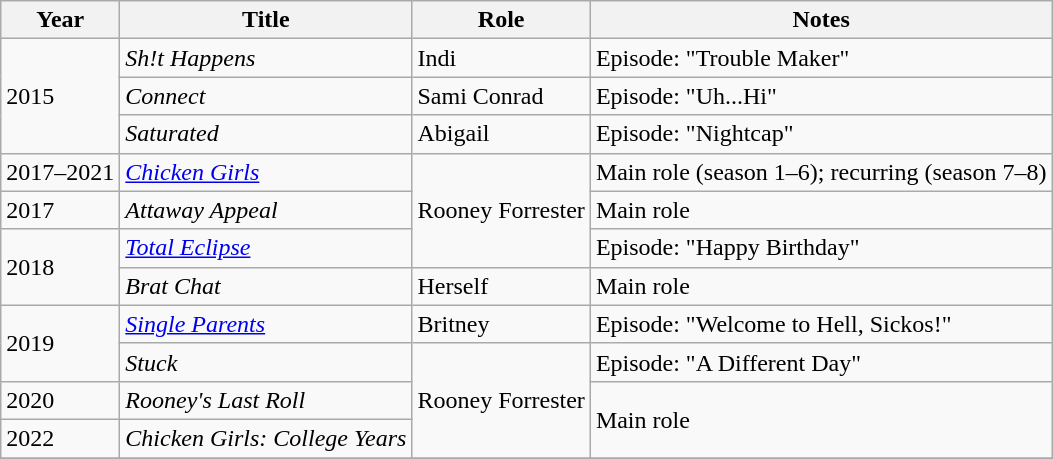<table class="wikitable sortable">
<tr>
<th>Year</th>
<th>Title</th>
<th>Role</th>
<th class="unsortable">Notes</th>
</tr>
<tr>
<td rowspan="3">2015 </td>
<td><em>Sh!t Happens</em> </td>
<td>Indi</td>
<td>Episode: "Trouble Maker"</td>
</tr>
<tr>
<td><em>Connect</em> </td>
<td>Sami Conrad</td>
<td>Episode: "Uh...Hi"</td>
</tr>
<tr>
<td><em>Saturated</em> </td>
<td>Abigail</td>
<td>Episode: "Nightcap"</td>
</tr>
<tr>
<td>2017–2021</td>
<td><em><a href='#'>Chicken Girls</a></em></td>
<td rowspan="3">Rooney Forrester</td>
<td>Main role (season 1–6); recurring (season 7–8)</td>
</tr>
<tr>
<td>2017</td>
<td><em>Attaway Appeal</em></td>
<td>Main role</td>
</tr>
<tr>
<td rowspan="2">2018</td>
<td><em><a href='#'>Total Eclipse</a></em></td>
<td>Episode: "Happy Birthday"</td>
</tr>
<tr>
<td><em>Brat Chat</em></td>
<td>Herself</td>
<td>Main role</td>
</tr>
<tr>
<td rowspan="2">2019</td>
<td><em><a href='#'>Single Parents</a></em> </td>
<td>Britney</td>
<td>Episode: "Welcome to Hell, Sickos!"</td>
</tr>
<tr>
<td><em>Stuck</em></td>
<td rowspan="3">Rooney Forrester</td>
<td>Episode: "A Different Day"</td>
</tr>
<tr>
<td>2020</td>
<td><em>Rooney's Last Roll</em></td>
<td rowspan="2">Main role</td>
</tr>
<tr>
<td>2022</td>
<td><em>Chicken Girls: College Years</em></td>
</tr>
<tr>
</tr>
</table>
